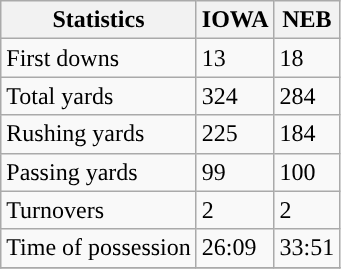<table class="wikitable">
<tr>
<th>Statistics</th>
<th>IOWA</th>
<th>NEB</th>
</tr>
<tr>
<td>First downs</td>
<td>13</td>
<td>18</td>
</tr>
<tr>
<td>Total yards</td>
<td>324</td>
<td>284</td>
</tr>
<tr>
<td>Rushing yards</td>
<td>225</td>
<td>184</td>
</tr>
<tr>
<td>Passing yards</td>
<td>99</td>
<td>100</td>
</tr>
<tr>
<td>Turnovers</td>
<td>2</td>
<td>2</td>
</tr>
<tr>
<td>Time of possession</td>
<td>26:09</td>
<td>33:51</td>
</tr>
<tr>
</tr>
</table>
